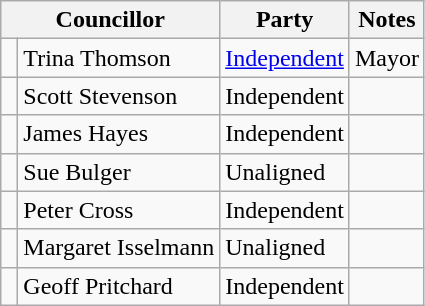<table class="wikitable">
<tr>
<th colspan="2">Councillor</th>
<th>Party</th>
<th>Notes</th>
</tr>
<tr>
<td> </td>
<td>Trina Thomson</td>
<td><a href='#'>Independent</a></td>
<td>Mayor</td>
</tr>
<tr>
<td> </td>
<td>Scott Stevenson</td>
<td>Independent</td>
<td></td>
</tr>
<tr>
<td> </td>
<td>James Hayes</td>
<td>Independent</td>
<td></td>
</tr>
<tr>
<td> </td>
<td>Sue Bulger</td>
<td>Unaligned</td>
<td></td>
</tr>
<tr>
<td> </td>
<td>Peter Cross</td>
<td>Independent</td>
<td></td>
</tr>
<tr>
<td> </td>
<td>Margaret Isselmann</td>
<td>Unaligned</td>
<td></td>
</tr>
<tr>
<td> </td>
<td>Geoff Pritchard</td>
<td>Independent</td>
<td></td>
</tr>
</table>
